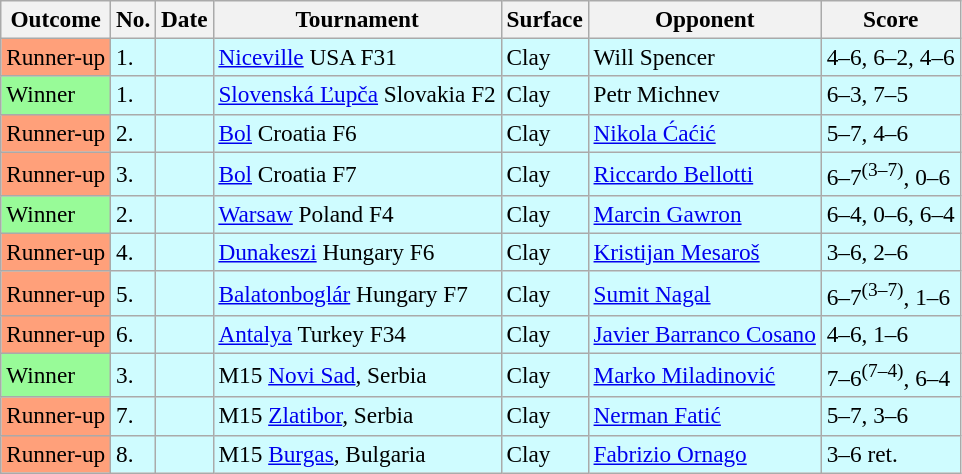<table class="sortable wikitable" style=font-size:97%>
<tr>
<th>Outcome</th>
<th>No.</th>
<th>Date</th>
<th>Tournament</th>
<th>Surface</th>
<th>Opponent</th>
<th>Score</th>
</tr>
<tr bgcolor=#cffcff>
<td bgcolor=FFA07A>Runner-up</td>
<td>1.</td>
<td></td>
<td> <a href='#'>Niceville</a> USA F31</td>
<td>Clay</td>
<td> Will Spencer</td>
<td>4–6, 6–2, 4–6</td>
</tr>
<tr bgcolor=#cffcff>
<td bgcolor=98FB98>Winner</td>
<td>1.</td>
<td></td>
<td> <a href='#'>Slovenská Ľupča</a> Slovakia F2</td>
<td>Clay</td>
<td> Petr Michnev</td>
<td>6–3, 7–5</td>
</tr>
<tr bgcolor=#cffcff>
<td bgcolor=FFA07A>Runner-up</td>
<td>2.</td>
<td></td>
<td> <a href='#'>Bol</a> Croatia F6</td>
<td>Clay</td>
<td> <a href='#'>Nikola Ćaćić</a></td>
<td>5–7, 4–6</td>
</tr>
<tr bgcolor=#cffcff>
<td bgcolor=FFA07A>Runner-up</td>
<td>3.</td>
<td></td>
<td> <a href='#'>Bol</a> Croatia F7</td>
<td>Clay</td>
<td> <a href='#'>Riccardo Bellotti</a></td>
<td>6–7<sup>(3–7)</sup>, 0–6</td>
</tr>
<tr bgcolor=#cffcff>
<td bgcolor=98FB98>Winner</td>
<td>2.</td>
<td></td>
<td> <a href='#'>Warsaw</a> Poland F4</td>
<td>Clay</td>
<td> <a href='#'>Marcin Gawron</a></td>
<td>6–4, 0–6, 6–4</td>
</tr>
<tr bgcolor=#cffcff>
<td bgcolor=FFA07A>Runner-up</td>
<td>4.</td>
<td></td>
<td> <a href='#'>Dunakeszi</a> Hungary F6</td>
<td>Clay</td>
<td> <a href='#'>Kristijan Mesaroš</a></td>
<td>3–6, 2–6</td>
</tr>
<tr bgcolor=#cffcff>
<td bgcolor=FFA07A>Runner-up</td>
<td>5.</td>
<td></td>
<td> <a href='#'>Balatonboglár</a> Hungary F7</td>
<td>Clay</td>
<td> <a href='#'>Sumit Nagal</a></td>
<td>6–7<sup>(3–7)</sup>, 1–6</td>
</tr>
<tr bgcolor=#cffcff>
<td bgcolor=FFA07A>Runner-up</td>
<td>6.</td>
<td></td>
<td> <a href='#'>Antalya</a> Turkey F34</td>
<td>Clay</td>
<td> <a href='#'>Javier Barranco Cosano</a></td>
<td>4–6, 1–6</td>
</tr>
<tr bgcolor=#cffcff>
<td bgcolor=98FB98>Winner</td>
<td>3.</td>
<td></td>
<td> M15 <a href='#'>Novi Sad</a>, Serbia</td>
<td>Clay</td>
<td> <a href='#'>Marko Miladinović</a></td>
<td>7–6<sup>(7–4)</sup>, 6–4</td>
</tr>
<tr bgcolor=#cffcff>
<td bgcolor=FFA07A>Runner-up</td>
<td>7.</td>
<td></td>
<td> M15 <a href='#'>Zlatibor</a>, Serbia</td>
<td>Clay</td>
<td> <a href='#'>Nerman Fatić</a></td>
<td>5–7, 3–6</td>
</tr>
<tr bgcolor=#cffcff>
<td bgcolor=FFA07A>Runner-up</td>
<td>8.</td>
<td></td>
<td> M15 <a href='#'>Burgas</a>, Bulgaria</td>
<td>Clay</td>
<td> <a href='#'>Fabrizio Ornago</a></td>
<td>3–6 ret.</td>
</tr>
</table>
